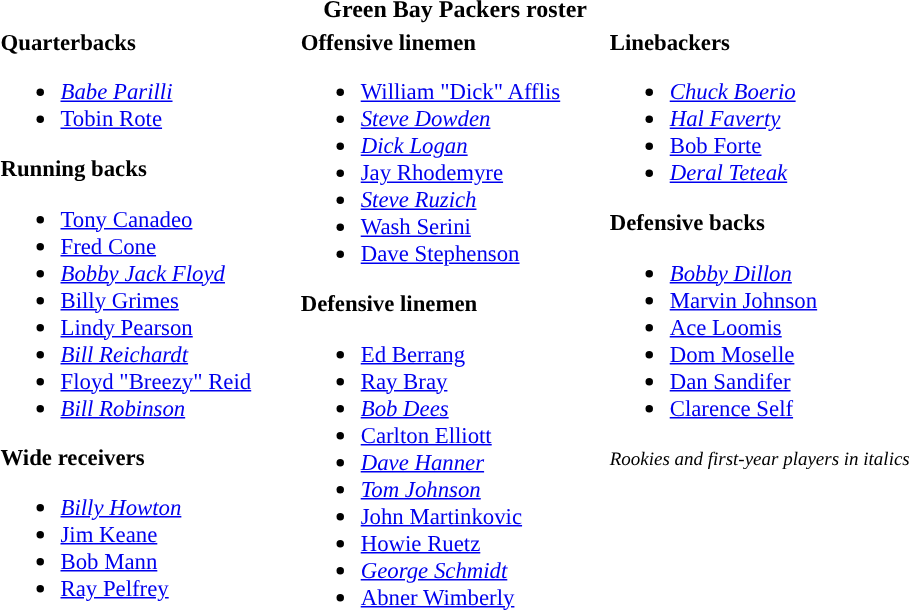<table class="toccolours" style="text-align: left;">
<tr>
<th colspan="9" style="text-align:center; ">Green Bay Packers roster</th>
</tr>
<tr>
<td style="font-size: 95%;" valign="top"><strong>Quarterbacks</strong><br><ul><li> <em><a href='#'>Babe Parilli</a></em></li><li> <a href='#'>Tobin Rote</a></li></ul><strong>Running backs</strong><ul><li> <a href='#'>Tony Canadeo</a></li><li> <a href='#'>Fred Cone</a></li><li> <em><a href='#'>Bobby Jack Floyd</a></em></li><li> <a href='#'>Billy Grimes</a></li><li> <a href='#'>Lindy Pearson</a></li><li> <em><a href='#'>Bill Reichardt</a></em></li><li> <a href='#'>Floyd "Breezy" Reid</a></li><li> <em><a href='#'>Bill Robinson</a></em></li></ul><strong>Wide receivers</strong><ul><li> <em><a href='#'>Billy Howton</a></em></li><li> <a href='#'>Jim Keane</a></li><li> <a href='#'>Bob Mann</a></li><li> <a href='#'>Ray Pelfrey</a></li></ul></td>
<td style="width: 25px;"></td>
<td style="font-size: 95%;" valign="top"><strong>Offensive linemen</strong><br><ul><li> <a href='#'>William "Dick" Afflis</a></li><li> <em><a href='#'>Steve Dowden</a></em></li><li> <em><a href='#'>Dick Logan</a></em></li><li> <a href='#'>Jay Rhodemyre</a></li><li> <em><a href='#'>Steve Ruzich</a></em></li><li> <a href='#'>Wash Serini</a></li><li> <a href='#'>Dave Stephenson</a></li></ul><strong>Defensive linemen</strong><ul><li> <a href='#'>Ed Berrang</a></li><li> <a href='#'>Ray Bray</a></li><li> <em><a href='#'>Bob Dees</a></em></li><li> <a href='#'>Carlton Elliott</a></li><li> <em><a href='#'>Dave Hanner</a></em></li><li> <em><a href='#'>Tom Johnson</a></em></li><li> <a href='#'>John Martinkovic</a></li><li> <a href='#'>Howie Ruetz</a></li><li> <em><a href='#'>George Schmidt</a></em></li><li> <a href='#'>Abner Wimberly</a></li></ul></td>
<td style="width: 25px;"></td>
<td style="font-size: 95%;" valign="top"><strong>Linebackers</strong><br><ul><li> <em><a href='#'>Chuck Boerio</a></em></li><li> <em><a href='#'>Hal Faverty</a></em></li><li> <a href='#'>Bob Forte</a></li><li> <em><a href='#'>Deral Teteak</a></em></li></ul><strong>Defensive backs</strong><ul><li> <em><a href='#'>Bobby Dillon</a></em></li><li> <a href='#'>Marvin Johnson</a></li><li> <a href='#'>Ace Loomis</a></li><li> <a href='#'>Dom Moselle</a></li><li> <a href='#'>Dan Sandifer</a></li><li> <a href='#'>Clarence Self</a></li></ul><small><em>Rookies and first-year players in italics</em></small><br></td>
</tr>
<tr>
</tr>
</table>
